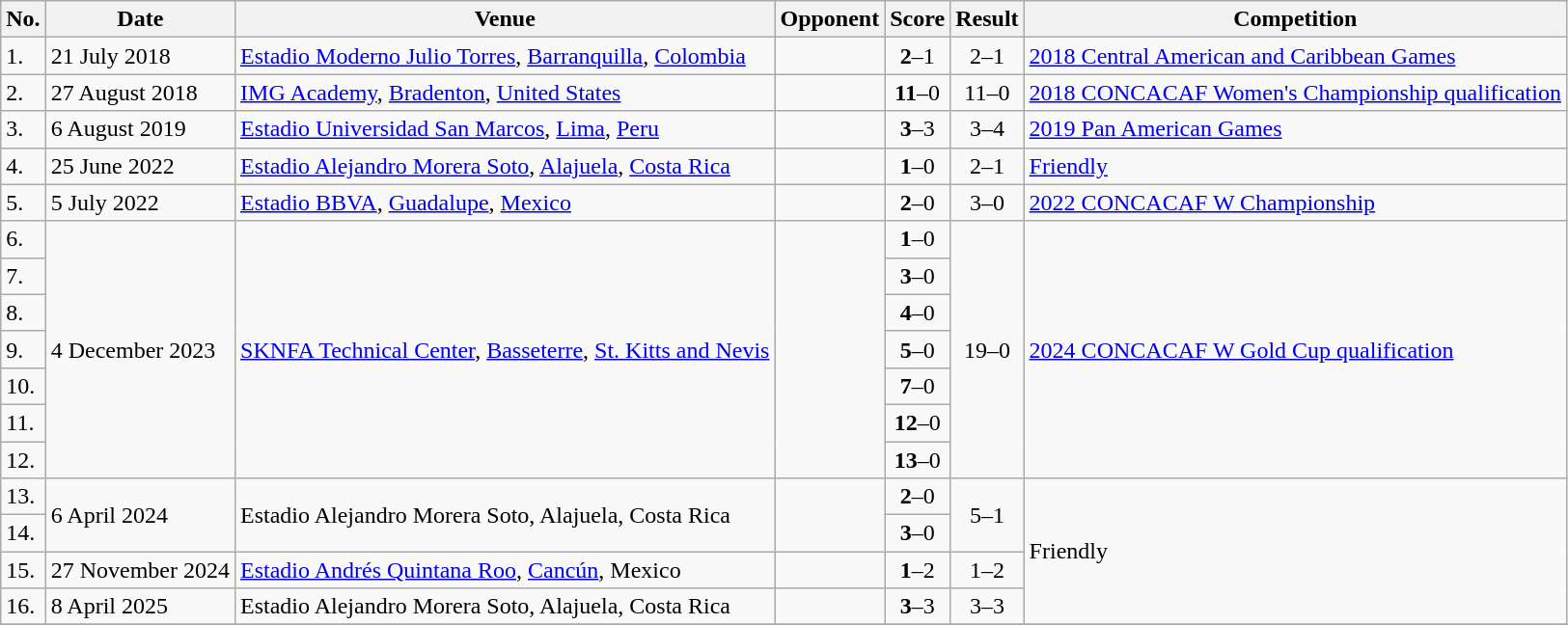<table class="wikitable">
<tr>
<th>No.</th>
<th>Date</th>
<th>Venue</th>
<th>Opponent</th>
<th>Score</th>
<th>Result</th>
<th>Competition</th>
</tr>
<tr>
<td>1.</td>
<td>21 July 2018</td>
<td><a href='#'>Estadio Moderno Julio Torres</a>, <a href='#'>Barranquilla</a>, <a href='#'>Colombia</a></td>
<td></td>
<td align=center><strong>2</strong>–1</td>
<td align=center>2–1</td>
<td><a href='#'>2018 Central American and Caribbean Games</a></td>
</tr>
<tr>
<td>2.</td>
<td>27 August 2018</td>
<td><a href='#'>IMG Academy</a>, <a href='#'>Bradenton</a>, <a href='#'>United States</a></td>
<td></td>
<td align=center><strong>11</strong>–0</td>
<td align=center>11–0</td>
<td><a href='#'>2018 CONCACAF Women's Championship qualification</a></td>
</tr>
<tr>
<td>3.</td>
<td>6 August 2019</td>
<td><a href='#'>Estadio Universidad San Marcos</a>, <a href='#'>Lima</a>, <a href='#'>Peru</a></td>
<td></td>
<td align=center><strong>3</strong>–3</td>
<td align=center>3–4 </td>
<td><a href='#'>2019 Pan American Games</a></td>
</tr>
<tr>
<td>4.</td>
<td>25 June 2022</td>
<td><a href='#'>Estadio Alejandro Morera Soto</a>, <a href='#'>Alajuela</a>, <a href='#'>Costa Rica</a></td>
<td></td>
<td align=center><strong>1</strong>–0</td>
<td align=center>2–1</td>
<td><a href='#'>Friendly</a></td>
</tr>
<tr>
<td>5.</td>
<td>5 July 2022</td>
<td><a href='#'>Estadio BBVA</a>, <a href='#'>Guadalupe</a>, <a href='#'>Mexico</a></td>
<td></td>
<td align=center><strong>2</strong>–0</td>
<td align=center>3–0</td>
<td><a href='#'>2022 CONCACAF W Championship</a></td>
</tr>
<tr>
<td>6.</td>
<td rowspan=7>4 December 2023</td>
<td rowspan=7><a href='#'>SKNFA Technical Center</a>, <a href='#'>Basseterre</a>, <a href='#'>St. Kitts and Nevis</a></td>
<td rowspan=7></td>
<td align=center><strong>1</strong>–0</td>
<td rowspan=7 align=center>19–0</td>
<td rowspan=7><a href='#'>2024 CONCACAF W Gold Cup qualification</a></td>
</tr>
<tr>
<td>7.</td>
<td align=center><strong>3</strong>–0</td>
</tr>
<tr>
<td>8.</td>
<td align=center><strong>4</strong>–0</td>
</tr>
<tr>
<td>9.</td>
<td align=center><strong>5</strong>–0</td>
</tr>
<tr>
<td>10.</td>
<td align=center><strong>7</strong>–0</td>
</tr>
<tr>
<td>11.</td>
<td align=center><strong>12</strong>–0</td>
</tr>
<tr>
<td>12.</td>
<td align=center><strong>13</strong>–0</td>
</tr>
<tr>
<td>13.</td>
<td rowspan=2>6 April 2024</td>
<td rowspan=2>Estadio Alejandro Morera Soto, Alajuela, Costa Rica</td>
<td rowspan=2></td>
<td align=center><strong>2</strong>–0</td>
<td rowspan=2 align=center>5–1</td>
<td rowspan=4>Friendly</td>
</tr>
<tr>
<td>14.</td>
<td align=center><strong>3</strong>–0</td>
</tr>
<tr>
<td>15.</td>
<td>27 November 2024</td>
<td><a href='#'>Estadio Andrés Quintana Roo</a>, <a href='#'>Cancún</a>, Mexico</td>
<td></td>
<td align=center><strong>1</strong>–2</td>
<td align=center>1–2</td>
</tr>
<tr>
<td>16.</td>
<td>8 April 2025</td>
<td>Estadio Alejandro Morera Soto, Alajuela, Costa Rica</td>
<td></td>
<td align=center><strong>3</strong>–3</td>
<td align=center>3–3</td>
</tr>
<tr>
</tr>
</table>
